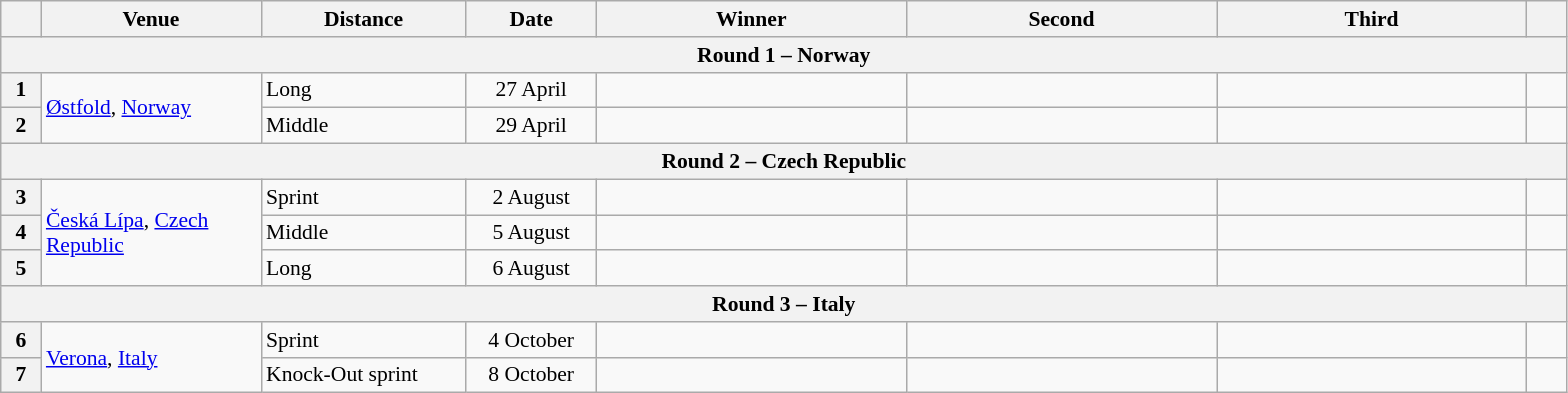<table class="wikitable" style="font-size: 90%">
<tr>
<th width="20"></th>
<th width="140">Venue</th>
<th width="130">Distance</th>
<th width="80">Date</th>
<th width="200">Winner</th>
<th width="200">Second</th>
<th width="200">Third</th>
<th width="20"></th>
</tr>
<tr>
<th colspan="8">Round 1 – Norway</th>
</tr>
<tr>
<th>1</th>
<td rowspan=2> <a href='#'>Østfold</a>, <a href='#'>Norway</a></td>
<td>Long</td>
<td align=center>27 April</td>
<td></td>
<td></td>
<td></td>
<td></td>
</tr>
<tr>
<th>2</th>
<td>Middle</td>
<td align=center>29 April</td>
<td></td>
<td></td>
<td></td>
<td></td>
</tr>
<tr>
<th colspan="8">Round 2 – Czech Republic</th>
</tr>
<tr>
<th>3</th>
<td rowspan=3> <a href='#'>Česká Lípa</a>, <a href='#'>Czech Republic</a></td>
<td>Sprint</td>
<td align=center>2 August</td>
<td></td>
<td></td>
<td></td>
<td></td>
</tr>
<tr>
<th>4</th>
<td>Middle</td>
<td align=center>5 August</td>
<td></td>
<td></td>
<td></td>
<td></td>
</tr>
<tr>
<th>5</th>
<td>Long</td>
<td align=center>6 August</td>
<td></td>
<td></td>
<td></td>
<td></td>
</tr>
<tr>
<th colspan="8">Round 3 – Italy</th>
</tr>
<tr>
<th>6</th>
<td rowspan=2> <a href='#'>Verona</a>, <a href='#'>Italy</a></td>
<td>Sprint</td>
<td align=center>4 October</td>
<td></td>
<td></td>
<td></td>
<td></td>
</tr>
<tr>
<th>7</th>
<td>Knock-Out sprint</td>
<td align=center>8 October</td>
<td></td>
<td></td>
<td></td>
<td></td>
</tr>
</table>
